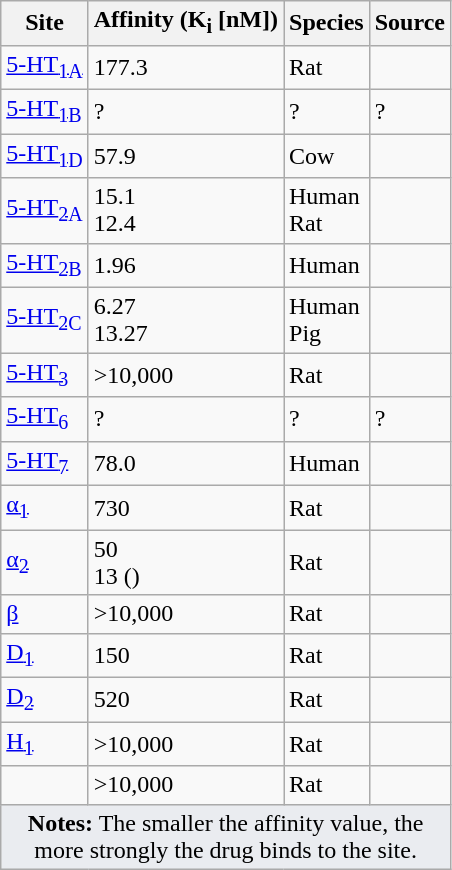<table class="wikitable">
<tr>
<th>Site</th>
<th>Affinity (K<sub>i</sub> [nM])</th>
<th>Species</th>
<th>Source</th>
</tr>
<tr>
<td><a href='#'>5-HT<sub>1A</sub></a></td>
<td>177.3</td>
<td>Rat</td>
<td></td>
</tr>
<tr>
<td><a href='#'>5-HT<sub>1B</sub></a></td>
<td>?</td>
<td>?</td>
<td>?</td>
</tr>
<tr>
<td><a href='#'>5-HT<sub>1D</sub></a></td>
<td>57.9</td>
<td>Cow</td>
<td></td>
</tr>
<tr>
<td><a href='#'>5-HT<sub>2A</sub></a></td>
<td>15.1<br>12.4</td>
<td>Human<br>Rat</td>
<td><br></td>
</tr>
<tr>
<td><a href='#'>5-HT<sub>2B</sub></a></td>
<td>1.96</td>
<td>Human</td>
<td></td>
</tr>
<tr>
<td><a href='#'>5-HT<sub>2C</sub></a></td>
<td>6.27<br>13.27</td>
<td>Human<br>Pig</td>
<td><br></td>
</tr>
<tr>
<td><a href='#'>5-HT<sub>3</sub></a></td>
<td>>10,000</td>
<td>Rat</td>
<td></td>
</tr>
<tr>
<td><a href='#'>5-HT<sub>6</sub></a></td>
<td>?</td>
<td>?</td>
<td>?</td>
</tr>
<tr>
<td><a href='#'>5-HT<sub>7</sub></a></td>
<td>78.0</td>
<td>Human</td>
<td></td>
</tr>
<tr>
<td><a href='#'>α<sub>1</sub></a></td>
<td>730</td>
<td>Rat</td>
<td></td>
</tr>
<tr>
<td><a href='#'>α<sub>2</sub></a></td>
<td>50<br>13 ()</td>
<td>Rat</td>
<td><br></td>
</tr>
<tr>
<td><a href='#'>β</a></td>
<td>>10,000</td>
<td>Rat</td>
<td></td>
</tr>
<tr>
<td><a href='#'>D<sub>1</sub></a></td>
<td>150</td>
<td>Rat</td>
<td></td>
</tr>
<tr>
<td><a href='#'>D<sub>2</sub></a></td>
<td>520</td>
<td>Rat</td>
<td></td>
</tr>
<tr>
<td><a href='#'>H<sub>1</sub></a></td>
<td>>10,000</td>
<td>Rat</td>
<td></td>
</tr>
<tr>
<td></td>
<td>>10,000</td>
<td>Rat</td>
<td></td>
</tr>
<tr class="sortbottom">
<td colspan="4" style="width: 1px; background-color:#eaecf0; text-align: center;"><strong>Notes:</strong> The smaller the affinity value, the more strongly the drug binds to the site.</td>
</tr>
</table>
